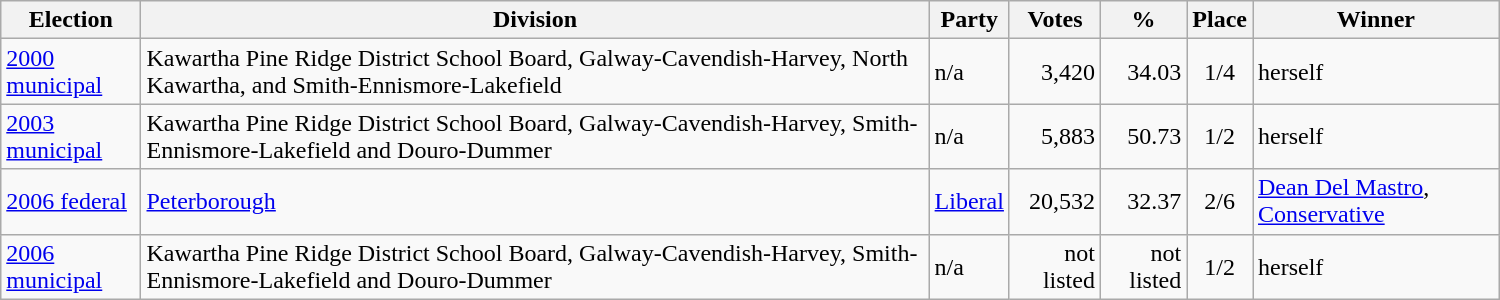<table class="wikitable" width="1000">
<tr>
<th align="left">Election</th>
<th align="left">Division</th>
<th align="left">Party</th>
<th align="right">Votes</th>
<th align="right">%</th>
<th align="center">Place</th>
<th align="center">Winner</th>
</tr>
<tr>
<td align="left"><a href='#'>2000 municipal</a></td>
<td align="left">Kawartha Pine Ridge District School Board, Galway-Cavendish-Harvey, North Kawartha, and Smith-Ennismore-Lakefield</td>
<td align="left">n/a</td>
<td align="right">3,420</td>
<td align="right">34.03</td>
<td align="center">1/4</td>
<td align="left">herself</td>
</tr>
<tr>
<td align="left"><a href='#'>2003 municipal</a></td>
<td align="left">Kawartha Pine Ridge District School Board, Galway-Cavendish-Harvey, Smith-Ennismore-Lakefield and Douro-Dummer</td>
<td align="left">n/a</td>
<td align="right">5,883</td>
<td align="right">50.73</td>
<td align="center">1/2</td>
<td align="left">herself</td>
</tr>
<tr>
<td align="left"><a href='#'>2006 federal</a></td>
<td align="left"><a href='#'>Peterborough</a></td>
<td align="left"><a href='#'>Liberal</a></td>
<td align="right">20,532</td>
<td align="right">32.37</td>
<td align="center">2/6</td>
<td align="left"><a href='#'>Dean Del Mastro</a>, <a href='#'>Conservative</a></td>
</tr>
<tr>
<td align="left"><a href='#'>2006 municipal</a></td>
<td align="left">Kawartha Pine Ridge District School Board, Galway-Cavendish-Harvey, Smith-Ennismore-Lakefield and Douro-Dummer</td>
<td align="left">n/a</td>
<td align="right">not listed</td>
<td align="right">not listed</td>
<td align="center">1/2</td>
<td align="left">herself</td>
</tr>
</table>
